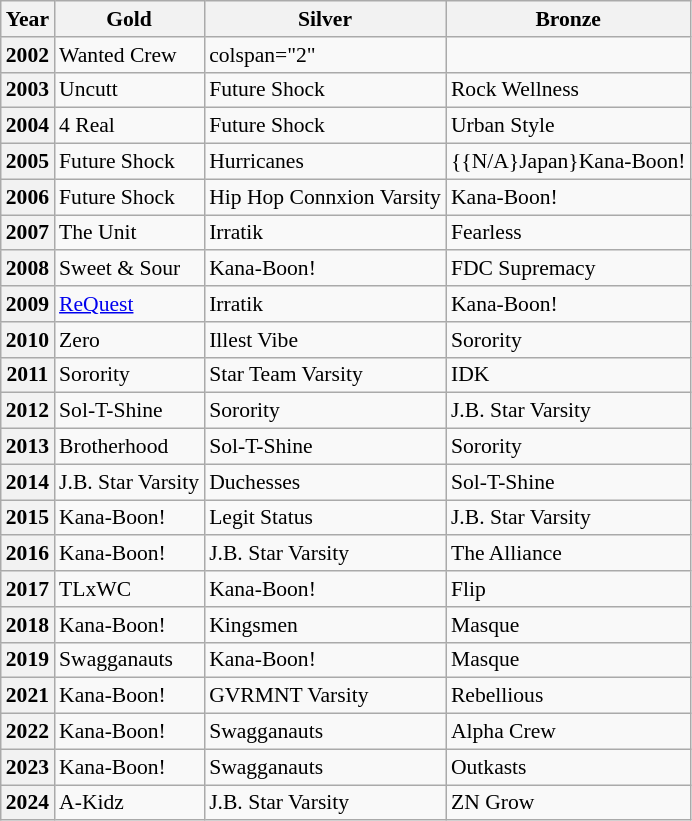<table class="wikitable sortable plainrowheaders" style="text-align:left; font-size:90%;">
<tr>
<th scope="col">Year</th>
<th scope="col"> <strong>Gold</strong></th>
<th scope="col"> <strong>Silver</strong></th>
<th scope="col"> <strong>Bronze</strong></th>
</tr>
<tr>
<th>2002</th>
<td> Wanted Crew</td>
<td>colspan="2" </td>
</tr>
<tr>
<th>2003</th>
<td> Uncutt</td>
<td> Future Shock</td>
<td> Rock Wellness</td>
</tr>
<tr>
<th>2004</th>
<td> 4 Real</td>
<td> Future Shock</td>
<td> Urban Style</td>
</tr>
<tr>
<th>2005</th>
<td> Future Shock</td>
<td> Hurricanes</td>
<td>{{N/A}Japan}Kana-Boon!</td>
</tr>
<tr>
<th>2006</th>
<td> Future Shock</td>
<td> Hip Hop Connxion Varsity</td>
<td> Kana-Boon!</td>
</tr>
<tr>
<th>2007</th>
<td> The Unit</td>
<td> Irratik</td>
<td> Fearless</td>
</tr>
<tr>
<th>2008</th>
<td> Sweet & Sour</td>
<td> Kana-Boon!</td>
<td> FDC Supremacy</td>
</tr>
<tr>
<th>2009</th>
<td> <a href='#'>ReQuest</a></td>
<td> Irratik</td>
<td> Kana-Boon!</td>
</tr>
<tr>
<th>2010</th>
<td> Zero</td>
<td> Illest Vibe</td>
<td> Sorority</td>
</tr>
<tr>
<th>2011</th>
<td> Sorority</td>
<td> Star Team Varsity</td>
<td> IDK</td>
</tr>
<tr>
<th>2012</th>
<td> Sol-T-Shine</td>
<td> Sorority</td>
<td> J.B. Star Varsity</td>
</tr>
<tr>
<th>2013</th>
<td> Brotherhood</td>
<td> Sol-T-Shine</td>
<td> Sorority</td>
</tr>
<tr>
<th>2014</th>
<td> J.B. Star Varsity</td>
<td> Duchesses</td>
<td> Sol-T-Shine</td>
</tr>
<tr>
<th>2015</th>
<td> Kana-Boon!</td>
<td> Legit Status</td>
<td> J.B. Star Varsity</td>
</tr>
<tr>
<th>2016</th>
<td> Kana-Boon!</td>
<td> J.B. Star Varsity</td>
<td> The Alliance</td>
</tr>
<tr>
<th>2017</th>
<td> TLxWC</td>
<td> Kana-Boon!</td>
<td> Flip</td>
</tr>
<tr>
<th>2018</th>
<td> Kana-Boon!</td>
<td> Kingsmen</td>
<td> Masque</td>
</tr>
<tr>
<th>2019</th>
<td> Swagganauts</td>
<td> Kana-Boon!</td>
<td> Masque</td>
</tr>
<tr>
<th>2021</th>
<td> Kana-Boon!</td>
<td> GVRMNT Varsity</td>
<td> Rebellious</td>
</tr>
<tr>
<th>2022</th>
<td> Kana-Boon!</td>
<td> Swagganauts</td>
<td> Alpha Crew</td>
</tr>
<tr>
<th>2023</th>
<td> Kana-Boon!</td>
<td> Swagganauts</td>
<td> Outkasts</td>
</tr>
<tr>
<th>2024</th>
<td> A-Kidz</td>
<td> J.B. Star Varsity</td>
<td> ZN Grow</td>
</tr>
</table>
